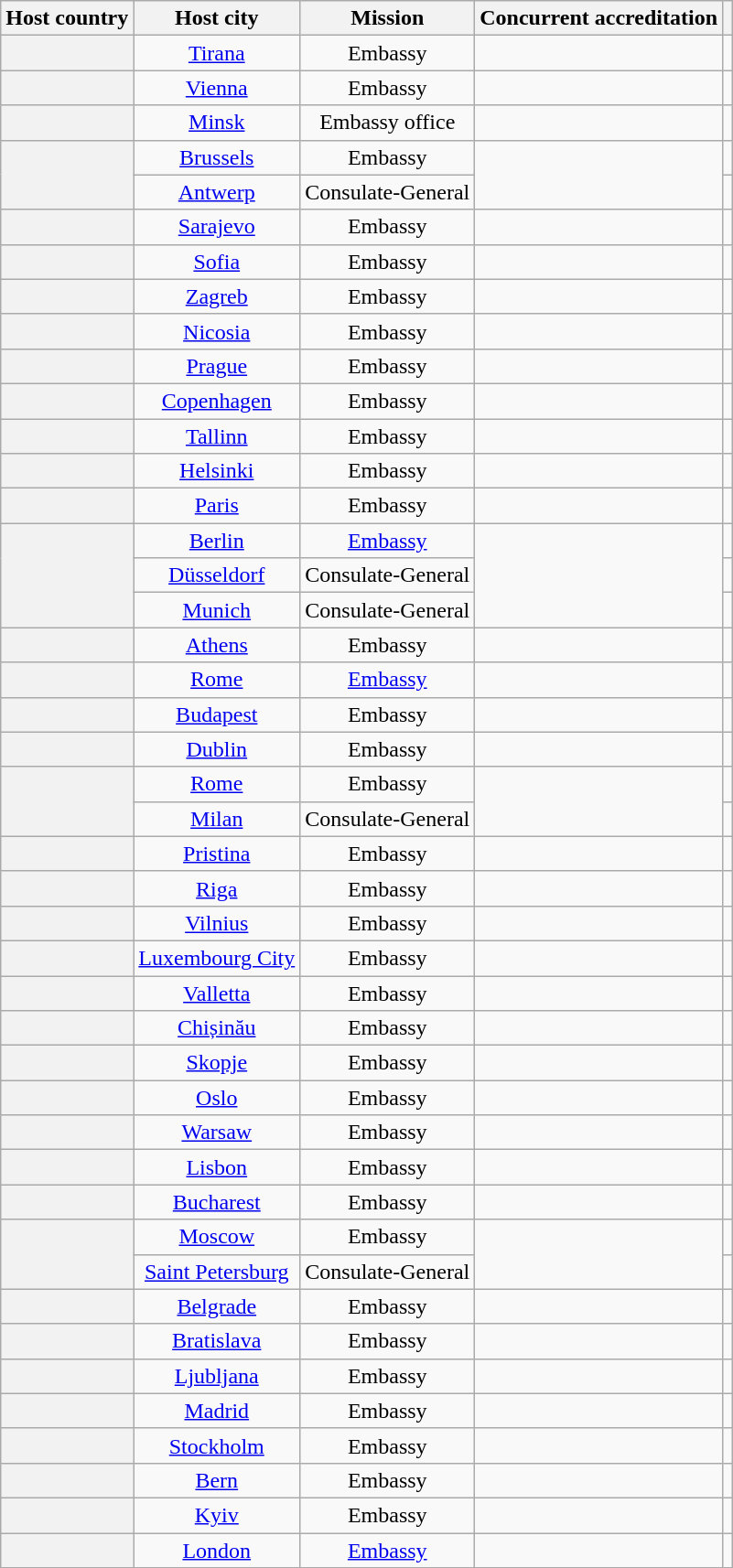<table class="wikitable plainrowheaders" style="text-align:center;">
<tr>
<th scope="col">Host country</th>
<th scope="col">Host city</th>
<th scope="col">Mission</th>
<th scope="col">Concurrent accreditation</th>
<th scope="col"></th>
</tr>
<tr>
<th scope="row"></th>
<td><a href='#'>Tirana</a></td>
<td>Embassy</td>
<td></td>
<td></td>
</tr>
<tr>
<th scope="row"></th>
<td><a href='#'>Vienna</a></td>
<td>Embassy</td>
<td></td>
<td></td>
</tr>
<tr>
<th scope="row"></th>
<td><a href='#'>Minsk</a></td>
<td>Embassy office</td>
<td></td>
<td></td>
</tr>
<tr>
<th scope="row"  rowspan="2"></th>
<td><a href='#'>Brussels</a></td>
<td>Embassy</td>
<td rowspan="2"></td>
<td></td>
</tr>
<tr>
<td><a href='#'>Antwerp</a></td>
<td>Consulate-General</td>
<td></td>
</tr>
<tr>
<th scope="row"></th>
<td><a href='#'>Sarajevo</a></td>
<td>Embassy</td>
<td></td>
<td></td>
</tr>
<tr>
<th scope="row"></th>
<td><a href='#'>Sofia</a></td>
<td>Embassy</td>
<td></td>
<td></td>
</tr>
<tr>
<th scope="row"></th>
<td><a href='#'>Zagreb</a></td>
<td>Embassy</td>
<td></td>
<td></td>
</tr>
<tr>
<th scope="row"></th>
<td><a href='#'>Nicosia</a></td>
<td>Embassy</td>
<td></td>
<td></td>
</tr>
<tr>
<th scope="row"></th>
<td><a href='#'>Prague</a></td>
<td>Embassy</td>
<td></td>
<td></td>
</tr>
<tr>
<th scope="row"></th>
<td><a href='#'>Copenhagen</a></td>
<td>Embassy</td>
<td></td>
<td></td>
</tr>
<tr>
<th scope="row"></th>
<td><a href='#'>Tallinn</a></td>
<td>Embassy</td>
<td></td>
<td></td>
</tr>
<tr>
<th scope="row"></th>
<td><a href='#'>Helsinki</a></td>
<td>Embassy</td>
<td></td>
<td></td>
</tr>
<tr>
<th scope="row"></th>
<td><a href='#'>Paris</a></td>
<td>Embassy</td>
<td></td>
<td></td>
</tr>
<tr>
<th scope="row"  rowspan="3"></th>
<td><a href='#'>Berlin</a></td>
<td><a href='#'>Embassy</a></td>
<td rowspan="3"></td>
<td></td>
</tr>
<tr>
<td><a href='#'>Düsseldorf</a></td>
<td>Consulate-General</td>
<td></td>
</tr>
<tr>
<td><a href='#'>Munich</a></td>
<td>Consulate-General</td>
<td></td>
</tr>
<tr>
<th scope="row"></th>
<td><a href='#'>Athens</a></td>
<td>Embassy</td>
<td></td>
<td></td>
</tr>
<tr>
<th scope="row"></th>
<td><a href='#'>Rome</a></td>
<td><a href='#'>Embassy</a></td>
<td></td>
<td></td>
</tr>
<tr>
<th scope="row"></th>
<td><a href='#'>Budapest</a></td>
<td>Embassy</td>
<td></td>
<td></td>
</tr>
<tr>
<th scope="row"></th>
<td><a href='#'>Dublin</a></td>
<td>Embassy</td>
<td></td>
<td></td>
</tr>
<tr>
<th scope="row" rowspan="2"></th>
<td><a href='#'>Rome</a></td>
<td>Embassy</td>
<td rowspan="2"></td>
<td></td>
</tr>
<tr>
<td><a href='#'>Milan</a></td>
<td>Consulate-General</td>
<td></td>
</tr>
<tr>
<th scope="row"></th>
<td><a href='#'>Pristina</a></td>
<td>Embassy</td>
<td></td>
<td></td>
</tr>
<tr>
<th scope="row"></th>
<td><a href='#'>Riga</a></td>
<td>Embassy</td>
<td></td>
<td></td>
</tr>
<tr>
<th scope="row"></th>
<td><a href='#'>Vilnius</a></td>
<td>Embassy</td>
<td></td>
<td></td>
</tr>
<tr>
<th scope="row"></th>
<td><a href='#'>Luxembourg City</a></td>
<td>Embassy</td>
<td></td>
<td></td>
</tr>
<tr>
<th scope="row"></th>
<td><a href='#'>Valletta</a></td>
<td>Embassy</td>
<td></td>
<td></td>
</tr>
<tr>
<th scope="row"></th>
<td><a href='#'>Chișinău</a></td>
<td>Embassy</td>
<td></td>
<td></td>
</tr>
<tr>
<th scope="row"></th>
<td><a href='#'>Skopje</a></td>
<td>Embassy</td>
<td></td>
<td></td>
</tr>
<tr>
<th scope="row"></th>
<td><a href='#'>Oslo</a></td>
<td>Embassy</td>
<td></td>
<td></td>
</tr>
<tr>
<th scope="row"></th>
<td><a href='#'>Warsaw</a></td>
<td>Embassy</td>
<td></td>
<td></td>
</tr>
<tr>
<th scope="row"></th>
<td><a href='#'>Lisbon</a></td>
<td>Embassy</td>
<td></td>
<td></td>
</tr>
<tr>
<th scope="row"></th>
<td><a href='#'>Bucharest</a></td>
<td>Embassy</td>
<td></td>
<td></td>
</tr>
<tr>
<th scope="row" rowspan="2"></th>
<td><a href='#'>Moscow</a></td>
<td>Embassy</td>
<td rowspan="2"></td>
<td></td>
</tr>
<tr>
<td><a href='#'>Saint Petersburg</a></td>
<td>Consulate-General</td>
<td></td>
</tr>
<tr>
<th scope="row"></th>
<td><a href='#'>Belgrade</a></td>
<td>Embassy</td>
<td></td>
<td></td>
</tr>
<tr>
<th scope="row"></th>
<td><a href='#'>Bratislava</a></td>
<td>Embassy</td>
<td></td>
<td></td>
</tr>
<tr>
<th scope="row"></th>
<td><a href='#'>Ljubljana</a></td>
<td>Embassy</td>
<td></td>
<td></td>
</tr>
<tr>
<th scope="row"></th>
<td><a href='#'>Madrid</a></td>
<td>Embassy</td>
<td></td>
<td></td>
</tr>
<tr>
<th scope="row"></th>
<td><a href='#'>Stockholm</a></td>
<td>Embassy</td>
<td></td>
<td></td>
</tr>
<tr>
<th scope="row"></th>
<td><a href='#'>Bern</a></td>
<td>Embassy</td>
<td></td>
<td></td>
</tr>
<tr>
<th scope="row"></th>
<td><a href='#'>Kyiv</a></td>
<td>Embassy</td>
<td></td>
<td></td>
</tr>
<tr>
<th scope="row"></th>
<td><a href='#'>London</a></td>
<td><a href='#'>Embassy</a></td>
<td></td>
<td></td>
</tr>
</table>
